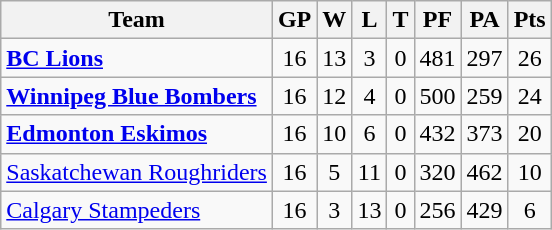<table class="wikitable">
<tr>
<th>Team</th>
<th>GP</th>
<th>W</th>
<th>L</th>
<th>T</th>
<th>PF</th>
<th>PA</th>
<th>Pts</th>
</tr>
<tr align="center">
<td align="left"><strong><a href='#'>BC Lions</a></strong></td>
<td>16</td>
<td>13</td>
<td>3</td>
<td>0</td>
<td>481</td>
<td>297</td>
<td>26</td>
</tr>
<tr align="center">
<td align="left"><strong><a href='#'>Winnipeg Blue Bombers</a></strong></td>
<td>16</td>
<td>12</td>
<td>4</td>
<td>0</td>
<td>500</td>
<td>259</td>
<td>24</td>
</tr>
<tr align="center">
<td align="left"><strong><a href='#'>Edmonton Eskimos</a></strong></td>
<td>16</td>
<td>10</td>
<td>6</td>
<td>0</td>
<td>432</td>
<td>373</td>
<td>20</td>
</tr>
<tr align="center">
<td align="left"><a href='#'>Saskatchewan Roughriders</a></td>
<td>16</td>
<td>5</td>
<td>11</td>
<td>0</td>
<td>320</td>
<td>462</td>
<td>10</td>
</tr>
<tr align="center">
<td align="left"><a href='#'>Calgary Stampeders</a></td>
<td>16</td>
<td>3</td>
<td>13</td>
<td>0</td>
<td>256</td>
<td>429</td>
<td>6</td>
</tr>
</table>
